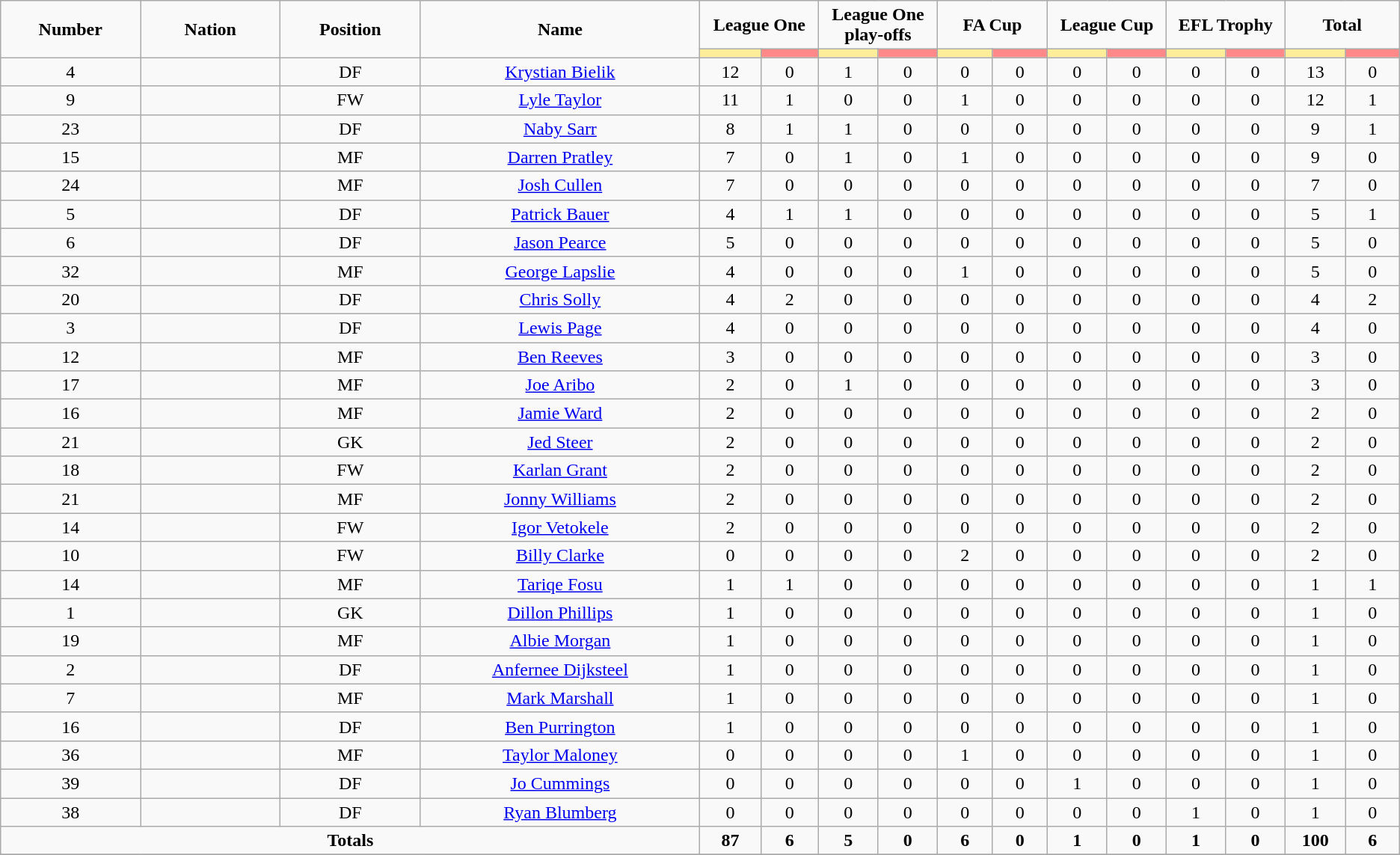<table class="wikitable" style="text-align:center;">
<tr style="text-align:center;">
<td rowspan="2"  style="width:10%; "><strong>Number</strong></td>
<td rowspan="2"  style="width:10%; "><strong>Nation</strong></td>
<td rowspan="2"  style="width:10%; "><strong>Position</strong></td>
<td rowspan="2"  style="width:20%; "><strong>Name</strong></td>
<td colspan="2"><strong>League One</strong></td>
<td colspan="2"><strong>League One play-offs</strong></td>
<td colspan="2"><strong>FA Cup</strong></td>
<td colspan="2"><strong>League Cup</strong></td>
<td colspan="2"><strong>EFL Trophy</strong></td>
<td colspan="2"><strong>Total</strong></td>
</tr>
<tr>
<th style="width:60px; background:#fe9;"></th>
<th style="width:60px; background:#ff8888;"></th>
<th style="width:60px; background:#fe9;"></th>
<th style="width:60px; background:#ff8888;"></th>
<th style="width:60px; background:#fe9;"></th>
<th style="width:60px; background:#ff8888;"></th>
<th style="width:60px; background:#fe9;"></th>
<th style="width:60px; background:#ff8888;"></th>
<th style="width:60px; background:#fe9;"></th>
<th style="width:60px; background:#ff8888;"></th>
<th style="width:60px; background:#fe9;"></th>
<th style="width:60px; background:#ff8888;"></th>
</tr>
<tr>
<td>4</td>
<td></td>
<td>DF</td>
<td><a href='#'>Krystian Bielik</a></td>
<td>12</td>
<td>0</td>
<td>1</td>
<td>0</td>
<td>0</td>
<td>0</td>
<td>0</td>
<td>0</td>
<td>0</td>
<td>0</td>
<td>13</td>
<td>0</td>
</tr>
<tr>
<td>9</td>
<td></td>
<td>FW</td>
<td><a href='#'>Lyle Taylor</a></td>
<td>11</td>
<td>1</td>
<td>0</td>
<td>0</td>
<td>1</td>
<td>0</td>
<td>0</td>
<td>0</td>
<td>0</td>
<td>0</td>
<td>12</td>
<td>1</td>
</tr>
<tr>
<td>23</td>
<td></td>
<td>DF</td>
<td><a href='#'>Naby Sarr</a></td>
<td>8</td>
<td>1</td>
<td>1</td>
<td>0</td>
<td>0</td>
<td>0</td>
<td>0</td>
<td>0</td>
<td>0</td>
<td>0</td>
<td>9</td>
<td>1</td>
</tr>
<tr>
<td>15</td>
<td></td>
<td>MF</td>
<td><a href='#'>Darren Pratley</a></td>
<td>7</td>
<td>0</td>
<td>1</td>
<td>0</td>
<td>1</td>
<td>0</td>
<td>0</td>
<td>0</td>
<td>0</td>
<td>0</td>
<td>9</td>
<td>0</td>
</tr>
<tr>
<td>24</td>
<td></td>
<td>MF</td>
<td><a href='#'>Josh Cullen</a></td>
<td>7</td>
<td>0</td>
<td>0</td>
<td>0</td>
<td>0</td>
<td>0</td>
<td>0</td>
<td>0</td>
<td>0</td>
<td>0</td>
<td>7</td>
<td>0</td>
</tr>
<tr>
<td>5</td>
<td></td>
<td>DF</td>
<td><a href='#'>Patrick Bauer</a></td>
<td>4</td>
<td>1</td>
<td>1</td>
<td>0</td>
<td>0</td>
<td>0</td>
<td>0</td>
<td>0</td>
<td>0</td>
<td>0</td>
<td>5</td>
<td>1</td>
</tr>
<tr>
<td>6</td>
<td></td>
<td>DF</td>
<td><a href='#'>Jason Pearce</a></td>
<td>5</td>
<td>0</td>
<td>0</td>
<td>0</td>
<td>0</td>
<td>0</td>
<td>0</td>
<td>0</td>
<td>0</td>
<td>0</td>
<td>5</td>
<td>0</td>
</tr>
<tr>
<td>32</td>
<td></td>
<td>MF</td>
<td><a href='#'>George Lapslie</a></td>
<td>4</td>
<td>0</td>
<td>0</td>
<td>0</td>
<td>1</td>
<td>0</td>
<td>0</td>
<td>0</td>
<td>0</td>
<td>0</td>
<td>5</td>
<td>0</td>
</tr>
<tr>
<td>20</td>
<td></td>
<td>DF</td>
<td><a href='#'>Chris Solly</a></td>
<td>4</td>
<td>2</td>
<td>0</td>
<td>0</td>
<td>0</td>
<td>0</td>
<td>0</td>
<td>0</td>
<td>0</td>
<td>0</td>
<td>4</td>
<td>2</td>
</tr>
<tr>
<td>3</td>
<td></td>
<td>DF</td>
<td><a href='#'>Lewis Page</a></td>
<td>4</td>
<td>0</td>
<td>0</td>
<td>0</td>
<td>0</td>
<td>0</td>
<td>0</td>
<td>0</td>
<td>0</td>
<td>0</td>
<td>4</td>
<td>0</td>
</tr>
<tr>
<td>12</td>
<td></td>
<td>MF</td>
<td><a href='#'>Ben Reeves</a></td>
<td>3</td>
<td>0</td>
<td>0</td>
<td>0</td>
<td>0</td>
<td>0</td>
<td>0</td>
<td>0</td>
<td>0</td>
<td>0</td>
<td>3</td>
<td>0</td>
</tr>
<tr>
<td>17</td>
<td></td>
<td>MF</td>
<td><a href='#'>Joe Aribo</a></td>
<td>2</td>
<td>0</td>
<td>1</td>
<td>0</td>
<td>0</td>
<td>0</td>
<td>0</td>
<td>0</td>
<td>0</td>
<td>0</td>
<td>3</td>
<td>0</td>
</tr>
<tr>
<td>16</td>
<td></td>
<td>MF</td>
<td><a href='#'>Jamie Ward</a></td>
<td>2</td>
<td>0</td>
<td>0</td>
<td>0</td>
<td>0</td>
<td>0</td>
<td>0</td>
<td>0</td>
<td>0</td>
<td>0</td>
<td>2</td>
<td>0</td>
</tr>
<tr>
<td>21</td>
<td></td>
<td>GK</td>
<td><a href='#'>Jed Steer</a></td>
<td>2</td>
<td>0</td>
<td>0</td>
<td>0</td>
<td>0</td>
<td>0</td>
<td>0</td>
<td>0</td>
<td>0</td>
<td>0</td>
<td>2</td>
<td>0</td>
</tr>
<tr>
<td>18</td>
<td></td>
<td>FW</td>
<td><a href='#'>Karlan Grant</a></td>
<td>2</td>
<td>0</td>
<td>0</td>
<td>0</td>
<td>0</td>
<td>0</td>
<td>0</td>
<td>0</td>
<td>0</td>
<td>0</td>
<td>2</td>
<td>0</td>
</tr>
<tr>
<td>21</td>
<td></td>
<td>MF</td>
<td><a href='#'>Jonny Williams</a></td>
<td>2</td>
<td>0</td>
<td>0</td>
<td>0</td>
<td>0</td>
<td>0</td>
<td>0</td>
<td>0</td>
<td>0</td>
<td>0</td>
<td>2</td>
<td>0</td>
</tr>
<tr>
<td>14</td>
<td></td>
<td>FW</td>
<td><a href='#'>Igor Vetokele</a></td>
<td>2</td>
<td>0</td>
<td>0</td>
<td>0</td>
<td>0</td>
<td>0</td>
<td>0</td>
<td>0</td>
<td>0</td>
<td>0</td>
<td>2</td>
<td>0</td>
</tr>
<tr>
<td>10</td>
<td></td>
<td>FW</td>
<td><a href='#'>Billy Clarke</a></td>
<td>0</td>
<td>0</td>
<td>0</td>
<td>0</td>
<td>2</td>
<td>0</td>
<td>0</td>
<td>0</td>
<td>0</td>
<td>0</td>
<td>2</td>
<td>0</td>
</tr>
<tr>
<td>14</td>
<td></td>
<td>MF</td>
<td><a href='#'>Tariqe Fosu</a></td>
<td>1</td>
<td>1</td>
<td>0</td>
<td>0</td>
<td>0</td>
<td>0</td>
<td>0</td>
<td>0</td>
<td>0</td>
<td>0</td>
<td>1</td>
<td>1</td>
</tr>
<tr>
<td>1</td>
<td></td>
<td>GK</td>
<td><a href='#'>Dillon Phillips</a></td>
<td>1</td>
<td>0</td>
<td>0</td>
<td>0</td>
<td>0</td>
<td>0</td>
<td>0</td>
<td>0</td>
<td>0</td>
<td>0</td>
<td>1</td>
<td>0</td>
</tr>
<tr>
<td>19</td>
<td></td>
<td>MF</td>
<td><a href='#'>Albie Morgan</a></td>
<td>1</td>
<td>0</td>
<td>0</td>
<td>0</td>
<td>0</td>
<td>0</td>
<td>0</td>
<td>0</td>
<td>0</td>
<td>0</td>
<td>1</td>
<td>0</td>
</tr>
<tr>
<td>2</td>
<td></td>
<td>DF</td>
<td><a href='#'>Anfernee Dijksteel</a></td>
<td>1</td>
<td>0</td>
<td>0</td>
<td>0</td>
<td>0</td>
<td>0</td>
<td>0</td>
<td>0</td>
<td>0</td>
<td>0</td>
<td>1</td>
<td>0</td>
</tr>
<tr>
<td>7</td>
<td></td>
<td>MF</td>
<td><a href='#'>Mark Marshall</a></td>
<td>1</td>
<td>0</td>
<td>0</td>
<td>0</td>
<td>0</td>
<td>0</td>
<td>0</td>
<td>0</td>
<td>0</td>
<td>0</td>
<td>1</td>
<td>0</td>
</tr>
<tr>
<td>16</td>
<td></td>
<td>DF</td>
<td><a href='#'>Ben Purrington</a></td>
<td>1</td>
<td>0</td>
<td>0</td>
<td>0</td>
<td>0</td>
<td>0</td>
<td>0</td>
<td>0</td>
<td>0</td>
<td>0</td>
<td>1</td>
<td>0</td>
</tr>
<tr>
<td>36</td>
<td></td>
<td>MF</td>
<td><a href='#'>Taylor Maloney</a></td>
<td>0</td>
<td>0</td>
<td>0</td>
<td>0</td>
<td>1</td>
<td>0</td>
<td>0</td>
<td>0</td>
<td>0</td>
<td>0</td>
<td>1</td>
<td>0</td>
</tr>
<tr>
<td>39</td>
<td></td>
<td>DF</td>
<td><a href='#'>Jo Cummings</a></td>
<td>0</td>
<td>0</td>
<td>0</td>
<td>0</td>
<td>0</td>
<td>0</td>
<td>1</td>
<td>0</td>
<td>0</td>
<td>0</td>
<td>1</td>
<td>0</td>
</tr>
<tr>
<td>38</td>
<td></td>
<td>DF</td>
<td><a href='#'>Ryan Blumberg</a></td>
<td>0</td>
<td>0</td>
<td>0</td>
<td>0</td>
<td>0</td>
<td>0</td>
<td>0</td>
<td>0</td>
<td>1</td>
<td>0</td>
<td>1</td>
<td>0</td>
</tr>
<tr>
<td colspan="4"><strong>Totals</strong></td>
<td><strong>87</strong></td>
<td><strong>6</strong></td>
<td><strong>5</strong></td>
<td><strong>0</strong></td>
<td><strong>6</strong></td>
<td><strong>0</strong></td>
<td><strong>1</strong></td>
<td><strong>0</strong></td>
<td><strong>1</strong></td>
<td><strong>0</strong></td>
<td><strong>100</strong></td>
<td><strong>6</strong></td>
</tr>
<tr>
</tr>
</table>
